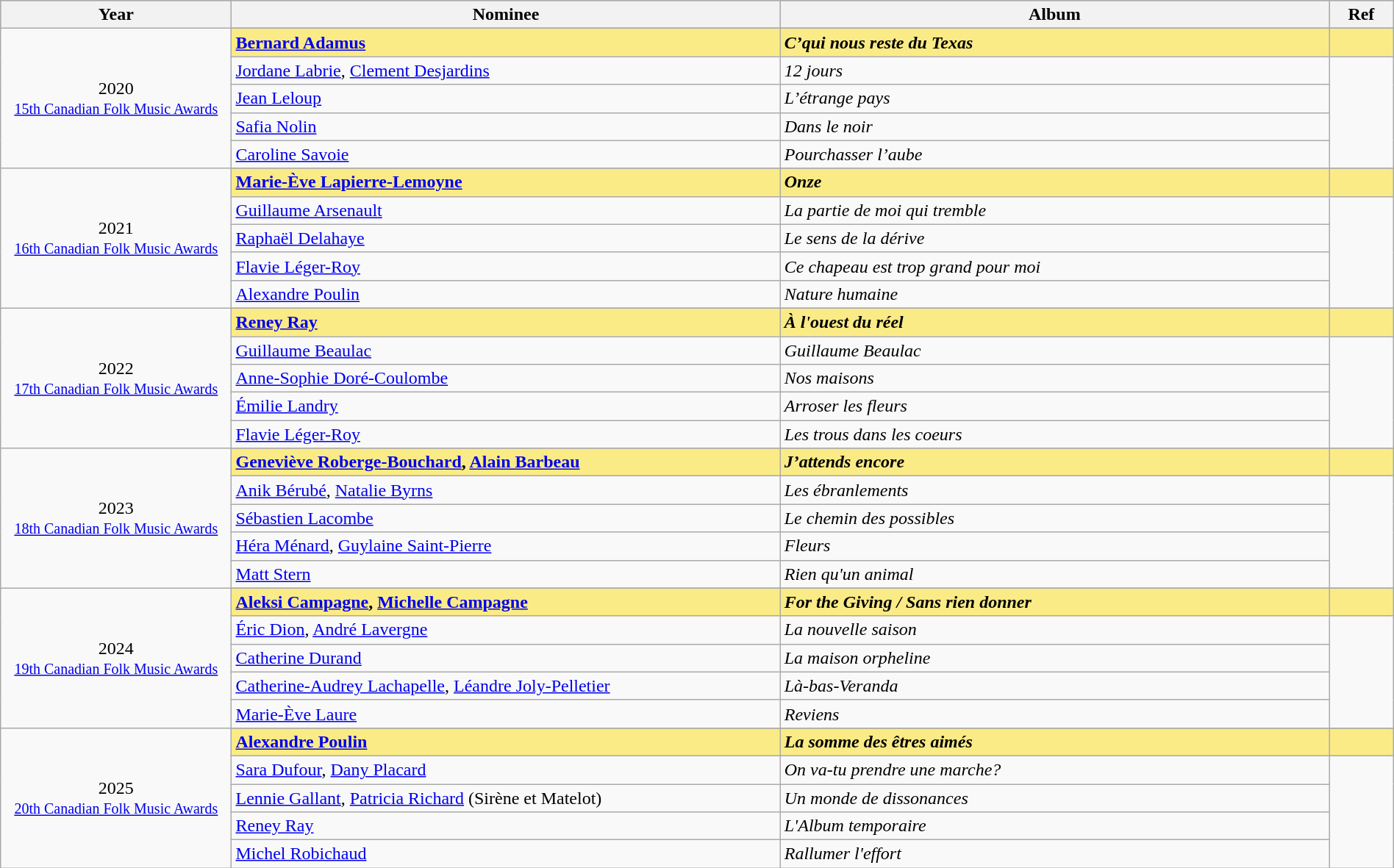<table class="wikitable" style="width:100%;">
<tr style="background:#bebebe;">
<th style="width:8%;">Year</th>
<th style="width:19%;">Nominee</th>
<th style="width:19%;">Album</th>
<th style="width:2%;">Ref</th>
</tr>
<tr>
<td rowspan="6" align="center">2020 <br> <small><a href='#'>15th Canadian Folk Music Awards</a></small></td>
</tr>
<tr style="background:#FAEB86;">
<td><strong><a href='#'>Bernard Adamus</a></strong></td>
<td><strong><em>C’qui nous reste du Texas</em></strong></td>
<td></td>
</tr>
<tr>
<td><a href='#'>Jordane Labrie</a>, <a href='#'>Clement Desjardins</a></td>
<td><em>12 jours</em></td>
<td rowspan=4></td>
</tr>
<tr>
<td><a href='#'>Jean Leloup</a></td>
<td><em>L’étrange pays</em></td>
</tr>
<tr>
<td><a href='#'>Safia Nolin</a></td>
<td><em>Dans le noir</em></td>
</tr>
<tr>
<td><a href='#'>Caroline Savoie</a></td>
<td><em>Pourchasser l’aube</em></td>
</tr>
<tr>
<td rowspan="6" align="center">2021 <br> <small><a href='#'>16th Canadian Folk Music Awards</a></small></td>
</tr>
<tr style="background:#FAEB86;">
<td><strong><a href='#'>Marie-Ève Lapierre-Lemoyne</a></strong></td>
<td><strong><em>Onze</em></strong></td>
<td></td>
</tr>
<tr>
<td><a href='#'>Guillaume Arsenault</a></td>
<td><em>La partie de moi qui tremble</em></td>
<td rowspan=4></td>
</tr>
<tr>
<td><a href='#'>Raphaël Delahaye</a></td>
<td><em>Le sens de la dérive</em></td>
</tr>
<tr>
<td><a href='#'>Flavie Léger-Roy</a></td>
<td><em>Ce chapeau est trop grand pour moi</em></td>
</tr>
<tr>
<td><a href='#'>Alexandre Poulin</a></td>
<td><em>Nature humaine</em></td>
</tr>
<tr>
<td rowspan="6" align="center">2022 <br> <small><a href='#'>17th Canadian Folk Music Awards</a></small></td>
</tr>
<tr style="background:#FAEB86;">
<td><strong><a href='#'>Reney Ray</a></strong></td>
<td><strong><em>À l'ouest du réel</em></strong></td>
<td></td>
</tr>
<tr>
<td><a href='#'>Guillaume Beaulac</a></td>
<td><em>Guillaume Beaulac</em></td>
<td rowspan=4></td>
</tr>
<tr>
<td><a href='#'>Anne-Sophie Doré-Coulombe</a></td>
<td><em>Nos maisons</em></td>
</tr>
<tr>
<td><a href='#'>Émilie Landry</a></td>
<td><em>Arroser les fleurs</em></td>
</tr>
<tr>
<td><a href='#'>Flavie Léger-Roy</a></td>
<td><em>Les trous dans les coeurs</em></td>
</tr>
<tr>
<td rowspan="6" align="center">2023 <br> <small><a href='#'>18th Canadian Folk Music Awards</a></small></td>
</tr>
<tr style="background:#FAEB86;">
<td><strong><a href='#'>Geneviève Roberge-Bouchard</a>, <a href='#'>Alain Barbeau</a></strong></td>
<td><strong><em>J’attends encore</em></strong></td>
<td></td>
</tr>
<tr>
<td><a href='#'>Anik Bérubé</a>, <a href='#'>Natalie Byrns</a></td>
<td><em>Les ébranlements</em></td>
<td rowspan=4></td>
</tr>
<tr>
<td><a href='#'>Sébastien Lacombe</a></td>
<td><em>Le chemin des possibles</em></td>
</tr>
<tr>
<td><a href='#'>Héra Ménard</a>, <a href='#'>Guylaine Saint-Pierre</a></td>
<td><em>Fleurs</em></td>
</tr>
<tr>
<td><a href='#'>Matt Stern</a></td>
<td><em>Rien qu'un animal</em></td>
</tr>
<tr>
<td rowspan="6" align="center">2024 <br> <small><a href='#'>19th Canadian Folk Music Awards</a></small></td>
</tr>
<tr style="background:#FAEB86;">
<td><strong><a href='#'>Aleksi Campagne</a>, <a href='#'>Michelle Campagne</a></strong></td>
<td><strong><em>For the Giving / Sans rien donner</em></strong></td>
<td></td>
</tr>
<tr>
<td><a href='#'>Éric Dion</a>, <a href='#'>André Lavergne</a></td>
<td><em>La nouvelle saison</em></td>
<td rowspan=4></td>
</tr>
<tr>
<td><a href='#'>Catherine Durand</a></td>
<td><em>La maison orpheline</em></td>
</tr>
<tr>
<td><a href='#'>Catherine-Audrey Lachapelle</a>, <a href='#'>Léandre Joly-Pelletier</a></td>
<td><em>Là-bas-Veranda</em></td>
</tr>
<tr>
<td><a href='#'>Marie-Ève Laure</a></td>
<td><em>Reviens</em></td>
</tr>
<tr>
<td rowspan="6" align="center">2025 <br> <small><a href='#'>20th Canadian Folk Music Awards</a></small></td>
</tr>
<tr style="background:#FAEB86;">
<td><strong><a href='#'>Alexandre Poulin</a></strong></td>
<td><strong><em>La somme des êtres aimés</em></strong></td>
<td></td>
</tr>
<tr>
<td><a href='#'>Sara Dufour</a>, <a href='#'>Dany Placard</a></td>
<td><em>On va-tu prendre une marche?</em></td>
<td rowspan=4></td>
</tr>
<tr>
<td><a href='#'>Lennie Gallant</a>, <a href='#'>Patricia Richard</a> (Sirène et Matelot)</td>
<td><em>Un monde de dissonances</em></td>
</tr>
<tr>
<td><a href='#'>Reney Ray</a></td>
<td><em>L'Album temporaire</em></td>
</tr>
<tr>
<td><a href='#'>Michel Robichaud</a></td>
<td><em>Rallumer l'effort</em></td>
</tr>
</table>
